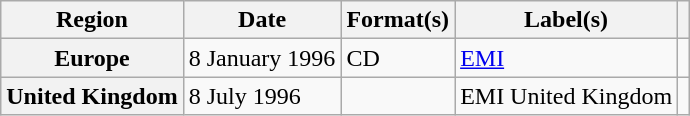<table class="wikitable plainrowheaders">
<tr>
<th scope="col">Region</th>
<th scope="col">Date</th>
<th scope="col">Format(s)</th>
<th scope="col">Label(s)</th>
<th scope="col"></th>
</tr>
<tr>
<th scope="row">Europe</th>
<td>8 January 1996</td>
<td>CD</td>
<td><a href='#'>EMI</a></td>
<td></td>
</tr>
<tr>
<th scope="row">United Kingdom</th>
<td>8 July 1996</td>
<td></td>
<td>EMI United Kingdom</td>
<td></td>
</tr>
</table>
